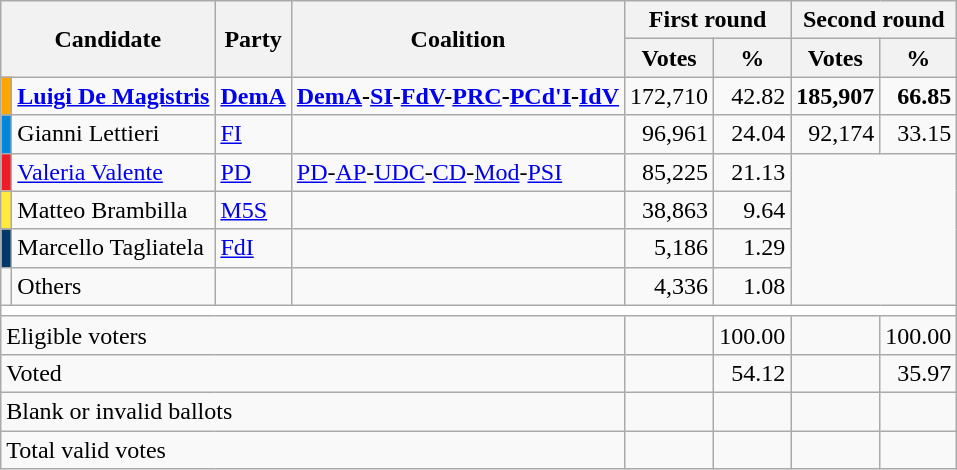<table class="wikitable centre">
<tr>
<th scope="col" rowspan=2 colspan=2>Candidate</th>
<th scope="col" rowspan=2 colspan=1>Party</th>
<th scope="col" rowspan=2 colspan=1>Coalition</th>
<th scope="col" colspan=2>First round</th>
<th scope="col" colspan=2>Second round</th>
</tr>
<tr>
<th scope="col">Votes</th>
<th scope="col">%</th>
<th scope="col">Votes</th>
<th scope="col">%</th>
</tr>
<tr>
<td bgcolor="orange"></td>
<td><strong><a href='#'>Luigi De Magistris</a></strong></td>
<td><strong><a href='#'>DemA</a></strong></td>
<td><strong><a href='#'>DemA</a>-<a href='#'>SI</a>-<a href='#'>FdV</a>-<a href='#'>PRC</a>-<a href='#'>PCd'I</a>-<a href='#'>IdV</a></strong></td>
<td style="text-align: right">172,710</td>
<td style="text-align: right">42.82</td>
<td style="text-align: right"><strong>185,907</strong></td>
<td style="text-align: right"><strong>66.85</strong></td>
</tr>
<tr>
<td bgcolor="#0087DC"></td>
<td>Gianni Lettieri</td>
<td><a href='#'>FI</a></td>
<td></td>
<td style="text-align: right">96,961</td>
<td style="text-align: right">24.04</td>
<td style="text-align: right">92,174</td>
<td style="text-align: right">33.15</td>
</tr>
<tr>
<td bgcolor="#EF1C27"></td>
<td><a href='#'>Valeria Valente</a></td>
<td><a href='#'>PD</a></td>
<td><a href='#'>PD</a>-<a href='#'>AP</a>-<a href='#'>UDC</a>-<a href='#'>CD</a>-<a href='#'>Mod</a>-<a href='#'>PSI</a></td>
<td style="text-align: right">85,225</td>
<td style="text-align: right">21.13</td>
</tr>
<tr>
<td bgcolor="#FFEB3B"></td>
<td>Matteo Brambilla</td>
<td><a href='#'>M5S</a></td>
<td></td>
<td style="text-align: right">38,863</td>
<td style="text-align: right">9.64</td>
</tr>
<tr>
<td bgcolor="#03386A"></td>
<td>Marcello Tagliatela</td>
<td><a href='#'>FdI</a></td>
<td></td>
<td style="text-align: right">5,186</td>
<td style="text-align: right">1.29</td>
</tr>
<tr>
<td bgcolor=""></td>
<td>Others</td>
<td></td>
<td></td>
<td style="text-align: right">4,336</td>
<td style="text-align: right">1.08</td>
</tr>
<tr bgcolor=white>
<td colspan=8></td>
</tr>
<tr>
<td colspan=4>Eligible voters</td>
<td style="text-align: right"></td>
<td style="text-align: right">100.00</td>
<td style="text-align: right"></td>
<td style="text-align: right">100.00</td>
</tr>
<tr>
<td colspan=4>Voted</td>
<td style="text-align: right"></td>
<td style="text-align: right">54.12</td>
<td style="text-align: right"></td>
<td style="text-align: right">35.97</td>
</tr>
<tr>
<td colspan=4>Blank or invalid ballots</td>
<td style="text-align: right"></td>
<td style="text-align: right"></td>
<td style="text-align: right"></td>
<td style="text-align: right"></td>
</tr>
<tr>
<td colspan=4>Total valid votes</td>
<td style="text-align: right"></td>
<td style="text-align: right"></td>
<td style="text-align: right"></td>
<td style="text-align: right"></td>
</tr>
</table>
